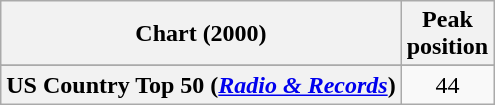<table class="wikitable sortable plainrowheaders">
<tr>
<th scope="col">Chart (2000)</th>
<th scope="col">Peak<br>position</th>
</tr>
<tr>
</tr>
<tr>
</tr>
<tr>
<th scope="row">US Country Top 50 (<em><a href='#'>Radio & Records</a></em>)</th>
<td align="center">44</td>
</tr>
</table>
